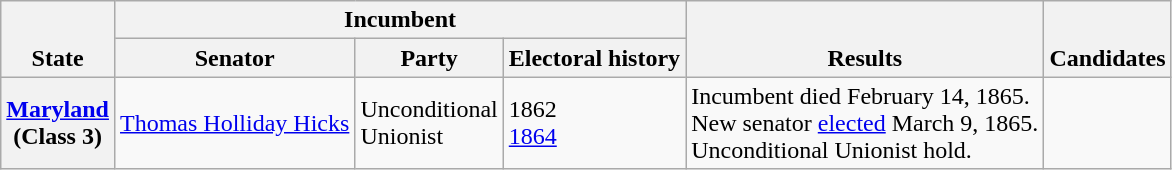<table class="wikitable">
<tr valign="bottom">
<th rowspan="2">State</th>
<th colspan="3">Incumbent</th>
<th rowspan="2">Results</th>
<th rowspan="2">Candidates</th>
</tr>
<tr valign="bottom">
<th>Senator</th>
<th>Party</th>
<th>Electoral history</th>
</tr>
<tr>
<th><a href='#'>Maryland</a><br>(Class 3)</th>
<td><a href='#'>Thomas Holliday Hicks</a></td>
<td>Unconditional<br>Unionist</td>
<td norwap>1862 <br><a href='#'>1864 </a></td>
<td>Incumbent died February 14, 1865.<br>New senator <a href='#'>elected</a> March 9, 1865.<br> Unconditional Unionist hold.</td>
<td nowrap=""></td>
</tr>
</table>
